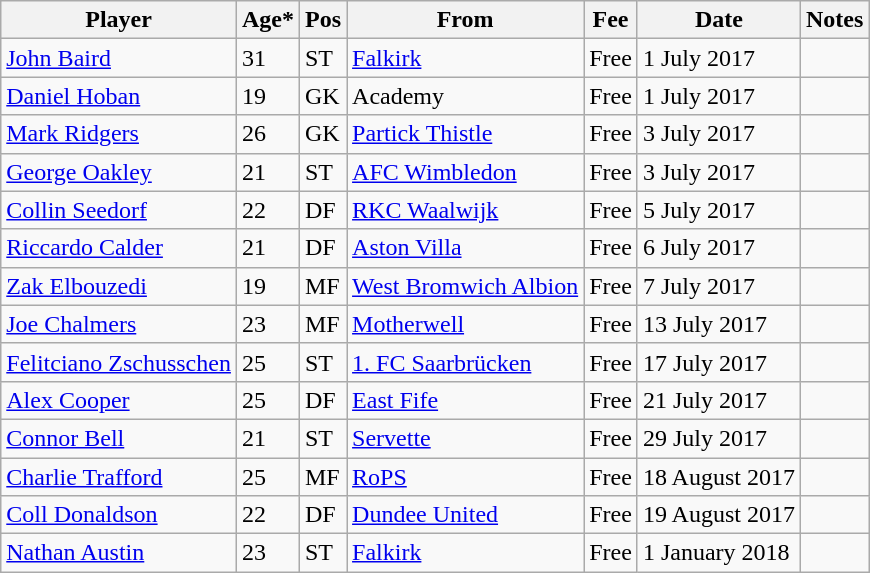<table class="wikitable">
<tr>
<th>Player</th>
<th>Age*</th>
<th>Pos</th>
<th>From</th>
<th>Fee</th>
<th>Date</th>
<th>Notes</th>
</tr>
<tr>
<td> <a href='#'>John Baird</a></td>
<td>31</td>
<td>ST</td>
<td> <a href='#'>Falkirk</a></td>
<td>Free</td>
<td>1 July 2017</td>
<td></td>
</tr>
<tr>
<td> <a href='#'>Daniel Hoban</a></td>
<td>19</td>
<td>GK</td>
<td>Academy</td>
<td>Free</td>
<td>1 July 2017</td>
<td></td>
</tr>
<tr>
<td> <a href='#'>Mark Ridgers</a></td>
<td>26</td>
<td>GK</td>
<td> <a href='#'>Partick Thistle</a></td>
<td>Free</td>
<td>3 July 2017</td>
<td></td>
</tr>
<tr>
<td> <a href='#'>George Oakley</a></td>
<td>21</td>
<td>ST</td>
<td> <a href='#'>AFC Wimbledon</a></td>
<td>Free</td>
<td>3 July 2017</td>
<td></td>
</tr>
<tr>
<td> <a href='#'>Collin Seedorf</a></td>
<td>22</td>
<td>DF</td>
<td> <a href='#'>RKC Waalwijk</a></td>
<td>Free</td>
<td>5 July 2017</td>
<td></td>
</tr>
<tr>
<td> <a href='#'>Riccardo Calder</a></td>
<td>21</td>
<td>DF</td>
<td> <a href='#'>Aston Villa</a></td>
<td>Free</td>
<td>6 July 2017</td>
<td></td>
</tr>
<tr>
<td> <a href='#'>Zak Elbouzedi</a></td>
<td>19</td>
<td>MF</td>
<td> <a href='#'>West Bromwich Albion</a></td>
<td>Free</td>
<td>7 July 2017</td>
<td></td>
</tr>
<tr>
<td> <a href='#'>Joe Chalmers</a></td>
<td>23</td>
<td>MF</td>
<td> <a href='#'>Motherwell</a></td>
<td>Free</td>
<td>13 July 2017</td>
<td></td>
</tr>
<tr>
<td> <a href='#'>Felitciano Zschusschen</a></td>
<td>25</td>
<td>ST</td>
<td> <a href='#'>1. FC Saarbrücken</a></td>
<td>Free</td>
<td>17 July 2017</td>
<td></td>
</tr>
<tr>
<td> <a href='#'>Alex Cooper</a></td>
<td>25</td>
<td>DF</td>
<td> <a href='#'>East Fife</a></td>
<td>Free</td>
<td>21 July 2017</td>
<td></td>
</tr>
<tr>
<td> <a href='#'>Connor Bell</a></td>
<td>21</td>
<td>ST</td>
<td> <a href='#'>Servette</a></td>
<td>Free</td>
<td>29 July 2017</td>
<td></td>
</tr>
<tr>
<td> <a href='#'>Charlie Trafford</a></td>
<td>25</td>
<td>MF</td>
<td> <a href='#'>RoPS</a></td>
<td>Free</td>
<td>18 August 2017</td>
<td></td>
</tr>
<tr>
<td> <a href='#'>Coll Donaldson</a></td>
<td>22</td>
<td>DF</td>
<td> <a href='#'>Dundee United</a></td>
<td>Free</td>
<td>19 August 2017</td>
<td></td>
</tr>
<tr>
<td> <a href='#'>Nathan Austin</a></td>
<td>23</td>
<td>ST</td>
<td> <a href='#'>Falkirk</a></td>
<td>Free</td>
<td>1 January 2018</td>
<td></td>
</tr>
</table>
